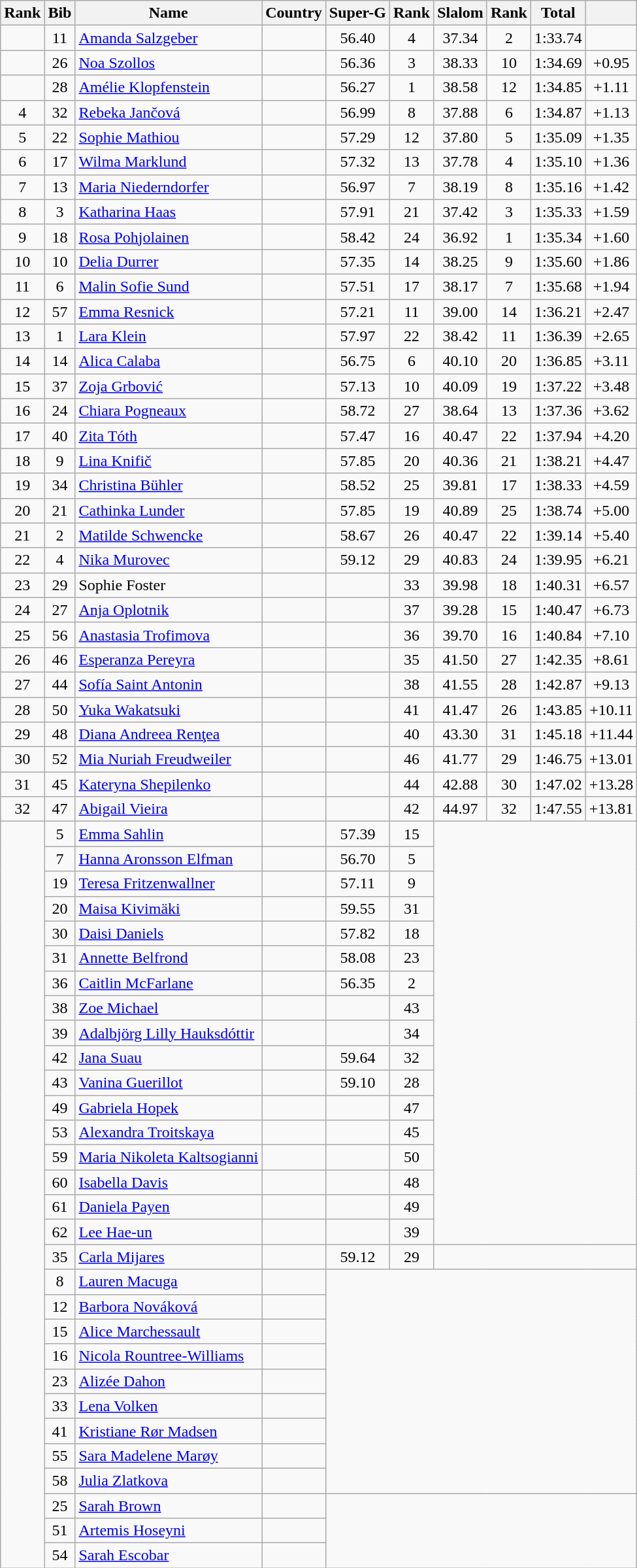<table class="wikitable sortable" style="text-align:center">
<tr>
<th>Rank</th>
<th>Bib</th>
<th>Name</th>
<th>Country</th>
<th>Super-G</th>
<th>Rank</th>
<th>Slalom</th>
<th>Rank</th>
<th>Total</th>
<th></th>
</tr>
<tr>
<td></td>
<td>11</td>
<td align=left><a href='#'>Amanda Salzgeber</a></td>
<td align=left></td>
<td>56.40</td>
<td>4</td>
<td>37.34</td>
<td>2</td>
<td>1:33.74</td>
<td></td>
</tr>
<tr>
<td></td>
<td>26</td>
<td align=left><a href='#'>Noa Szollos</a></td>
<td align=left></td>
<td>56.36</td>
<td>3</td>
<td>38.33</td>
<td>10</td>
<td>1:34.69</td>
<td>+0.95</td>
</tr>
<tr>
<td></td>
<td>28</td>
<td align=left><a href='#'>Amélie Klopfenstein</a></td>
<td align=left></td>
<td>56.27</td>
<td>1</td>
<td>38.58</td>
<td>12</td>
<td>1:34.85</td>
<td>+1.11</td>
</tr>
<tr>
<td>4</td>
<td>32</td>
<td align=left><a href='#'>Rebeka Jančová</a></td>
<td align=left></td>
<td>56.99</td>
<td>8</td>
<td>37.88</td>
<td>6</td>
<td>1:34.87</td>
<td>+1.13</td>
</tr>
<tr>
<td>5</td>
<td>22</td>
<td align=left><a href='#'>Sophie Mathiou</a></td>
<td align=left></td>
<td>57.29</td>
<td>12</td>
<td>37.80</td>
<td>5</td>
<td>1:35.09</td>
<td>+1.35</td>
</tr>
<tr>
<td>6</td>
<td>17</td>
<td align=left><a href='#'>Wilma Marklund</a></td>
<td align=left></td>
<td>57.32</td>
<td>13</td>
<td>37.78</td>
<td>4</td>
<td>1:35.10</td>
<td>+1.36</td>
</tr>
<tr>
<td>7</td>
<td>13</td>
<td align=left><a href='#'>Maria Niederndorfer</a></td>
<td align=left></td>
<td>56.97</td>
<td>7</td>
<td>38.19</td>
<td>8</td>
<td>1:35.16</td>
<td>+1.42</td>
</tr>
<tr>
<td>8</td>
<td>3</td>
<td align=left><a href='#'>Katharina Haas</a></td>
<td align=left></td>
<td>57.91</td>
<td>21</td>
<td>37.42</td>
<td>3</td>
<td>1:35.33</td>
<td>+1.59</td>
</tr>
<tr>
<td>9</td>
<td>18</td>
<td align=left><a href='#'>Rosa Pohjolainen</a></td>
<td align=left></td>
<td>58.42</td>
<td>24</td>
<td>36.92</td>
<td>1</td>
<td>1:35.34</td>
<td>+1.60</td>
</tr>
<tr>
<td>10</td>
<td>10</td>
<td align=left><a href='#'>Delia Durrer</a></td>
<td align=left></td>
<td>57.35</td>
<td>14</td>
<td>38.25</td>
<td>9</td>
<td>1:35.60</td>
<td>+1.86</td>
</tr>
<tr>
<td>11</td>
<td>6</td>
<td align=left><a href='#'>Malin Sofie Sund</a></td>
<td align=left></td>
<td>57.51</td>
<td>17</td>
<td>38.17</td>
<td>7</td>
<td>1:35.68</td>
<td>+1.94</td>
</tr>
<tr>
<td>12</td>
<td>57</td>
<td align=left><a href='#'>Emma Resnick</a></td>
<td align=left></td>
<td>57.21</td>
<td>11</td>
<td>39.00</td>
<td>14</td>
<td>1:36.21</td>
<td>+2.47</td>
</tr>
<tr>
<td>13</td>
<td>1</td>
<td align=left><a href='#'>Lara Klein</a></td>
<td align=left></td>
<td>57.97</td>
<td>22</td>
<td>38.42</td>
<td>11</td>
<td>1:36.39</td>
<td>+2.65</td>
</tr>
<tr>
<td>14</td>
<td>14</td>
<td align=left><a href='#'>Alica Calaba</a></td>
<td align=left></td>
<td>56.75</td>
<td>6</td>
<td>40.10</td>
<td>20</td>
<td>1:36.85</td>
<td>+3.11</td>
</tr>
<tr>
<td>15</td>
<td>37</td>
<td align=left><a href='#'>Zoja Grbović</a></td>
<td align=left></td>
<td>57.13</td>
<td>10</td>
<td>40.09</td>
<td>19</td>
<td>1:37.22</td>
<td>+3.48</td>
</tr>
<tr>
<td>16</td>
<td>24</td>
<td align=left><a href='#'>Chiara Pogneaux</a></td>
<td align=left></td>
<td>58.72</td>
<td>27</td>
<td>38.64</td>
<td>13</td>
<td>1:37.36</td>
<td>+3.62</td>
</tr>
<tr>
<td>17</td>
<td>40</td>
<td align=left><a href='#'>Zita Tóth</a></td>
<td align=left></td>
<td>57.47</td>
<td>16</td>
<td>40.47</td>
<td>22</td>
<td>1:37.94</td>
<td>+4.20</td>
</tr>
<tr>
<td>18</td>
<td>9</td>
<td align=left><a href='#'>Lina Knifič</a></td>
<td align=left></td>
<td>57.85</td>
<td>20</td>
<td>40.36</td>
<td>21</td>
<td>1:38.21</td>
<td>+4.47</td>
</tr>
<tr>
<td>19</td>
<td>34</td>
<td align=left><a href='#'>Christina Bühler</a></td>
<td align=left></td>
<td>58.52</td>
<td>25</td>
<td>39.81</td>
<td>17</td>
<td>1:38.33</td>
<td>+4.59</td>
</tr>
<tr>
<td>20</td>
<td>21</td>
<td align=left><a href='#'>Cathinka Lunder</a></td>
<td align=left></td>
<td>57.85</td>
<td>19</td>
<td>40.89</td>
<td>25</td>
<td>1:38.74</td>
<td>+5.00</td>
</tr>
<tr>
<td>21</td>
<td>2</td>
<td align=left><a href='#'>Matilde Schwencke</a></td>
<td align=left></td>
<td>58.67</td>
<td>26</td>
<td>40.47</td>
<td>22</td>
<td>1:39.14</td>
<td>+5.40</td>
</tr>
<tr>
<td>22</td>
<td>4</td>
<td align=left><a href='#'>Nika Murovec</a></td>
<td align=left></td>
<td>59.12</td>
<td>29</td>
<td>40.83</td>
<td>24</td>
<td>1:39.95</td>
<td>+6.21</td>
</tr>
<tr>
<td>23</td>
<td>29</td>
<td align=left>Sophie Foster</td>
<td align=left></td>
<td></td>
<td>33</td>
<td>39.98</td>
<td>18</td>
<td>1:40.31</td>
<td>+6.57</td>
</tr>
<tr>
<td>24</td>
<td>27</td>
<td align=left><a href='#'>Anja Oplotnik</a></td>
<td align=left></td>
<td></td>
<td>37</td>
<td>39.28</td>
<td>15</td>
<td>1:40.47</td>
<td>+6.73</td>
</tr>
<tr>
<td>25</td>
<td>56</td>
<td align=left><a href='#'>Anastasia Trofimova</a></td>
<td align=left></td>
<td></td>
<td>36</td>
<td>39.70</td>
<td>16</td>
<td>1:40.84</td>
<td>+7.10</td>
</tr>
<tr>
<td>26</td>
<td>46</td>
<td align=left><a href='#'>Esperanza Pereyra</a></td>
<td align=left></td>
<td></td>
<td>35</td>
<td>41.50</td>
<td>27</td>
<td>1:42.35</td>
<td>+8.61</td>
</tr>
<tr>
<td>27</td>
<td>44</td>
<td align=left><a href='#'>Sofía Saint Antonin</a></td>
<td align=left></td>
<td></td>
<td>38</td>
<td>41.55</td>
<td>28</td>
<td>1:42.87</td>
<td>+9.13</td>
</tr>
<tr>
<td>28</td>
<td>50</td>
<td align=left><a href='#'>Yuka Wakatsuki</a></td>
<td align=left></td>
<td></td>
<td>41</td>
<td>41.47</td>
<td>26</td>
<td>1:43.85</td>
<td>+10.11</td>
</tr>
<tr>
<td>29</td>
<td>48</td>
<td align=left><a href='#'>Diana Andreea Renţea</a></td>
<td align=left></td>
<td></td>
<td>40</td>
<td>43.30</td>
<td>31</td>
<td>1:45.18</td>
<td>+11.44</td>
</tr>
<tr>
<td>30</td>
<td>52</td>
<td align=left><a href='#'>Mia Nuriah Freudweiler</a></td>
<td align=left></td>
<td></td>
<td>46</td>
<td>41.77</td>
<td>29</td>
<td>1:46.75</td>
<td>+13.01</td>
</tr>
<tr>
<td>31</td>
<td>45</td>
<td align=left><a href='#'>Kateryna Shepilenko</a></td>
<td align=left></td>
<td></td>
<td>44</td>
<td>42.88</td>
<td>30</td>
<td>1:47.02</td>
<td>+13.28</td>
</tr>
<tr>
<td>32</td>
<td>47</td>
<td align=left><a href='#'>Abigail Vieira</a></td>
<td align=left></td>
<td></td>
<td>42</td>
<td>44.97</td>
<td>32</td>
<td>1:47.55</td>
<td>+13.81</td>
</tr>
<tr>
<td rowspan=30></td>
<td>5</td>
<td align=left><a href='#'>Emma Sahlin</a></td>
<td align=left></td>
<td>57.39</td>
<td>15</td>
<td colspan=4 rowspan=17></td>
</tr>
<tr>
<td>7</td>
<td align=left><a href='#'>Hanna Aronsson Elfman</a></td>
<td align=left></td>
<td>56.70</td>
<td>5</td>
</tr>
<tr>
<td>19</td>
<td align=left><a href='#'>Teresa Fritzenwallner</a></td>
<td align=left></td>
<td>57.11</td>
<td>9</td>
</tr>
<tr>
<td>20</td>
<td align=left><a href='#'>Maisa Kivimäki</a></td>
<td align=left></td>
<td>59.55</td>
<td>31</td>
</tr>
<tr>
<td>30</td>
<td align=left><a href='#'>Daisi Daniels</a></td>
<td align=left></td>
<td>57.82</td>
<td>18</td>
</tr>
<tr>
<td>31</td>
<td align=left><a href='#'>Annette Belfrond</a></td>
<td align=left></td>
<td>58.08</td>
<td>23</td>
</tr>
<tr>
<td>36</td>
<td align=left><a href='#'>Caitlin McFarlane</a></td>
<td align=left></td>
<td>56.35</td>
<td>2</td>
</tr>
<tr>
<td>38</td>
<td align=left><a href='#'>Zoe Michael</a></td>
<td align=left></td>
<td></td>
<td>43</td>
</tr>
<tr>
<td>39</td>
<td align=left><a href='#'>Adalbjörg Lilly Hauksdóttir</a></td>
<td align=left></td>
<td></td>
<td>34</td>
</tr>
<tr>
<td>42</td>
<td align=left><a href='#'>Jana Suau</a></td>
<td align=left></td>
<td>59.64</td>
<td>32</td>
</tr>
<tr>
<td>43</td>
<td align=left><a href='#'>Vanina Guerillot</a></td>
<td align=left></td>
<td>59.10</td>
<td>28</td>
</tr>
<tr>
<td>49</td>
<td align=left><a href='#'>Gabriela Hopek</a></td>
<td align=left></td>
<td></td>
<td>47</td>
</tr>
<tr>
<td>53</td>
<td align=left><a href='#'>Alexandra Troitskaya</a></td>
<td align=left></td>
<td></td>
<td>45</td>
</tr>
<tr>
<td>59</td>
<td align=left><a href='#'>Maria Nikoleta Kaltsogianni</a></td>
<td align=left></td>
<td></td>
<td>50</td>
</tr>
<tr>
<td>60</td>
<td align=left><a href='#'>Isabella Davis</a></td>
<td align=left></td>
<td></td>
<td>48</td>
</tr>
<tr>
<td>61</td>
<td align=left><a href='#'>Daniela Payen</a></td>
<td align=left></td>
<td></td>
<td>49</td>
</tr>
<tr>
<td>62</td>
<td align=left><a href='#'>Lee Hae-un</a></td>
<td align=left></td>
<td></td>
<td>39</td>
</tr>
<tr>
<td>35</td>
<td align=left><a href='#'>Carla Mijares</a></td>
<td align=left></td>
<td>59.12</td>
<td>29</td>
<td colspan=4></td>
</tr>
<tr>
<td>8</td>
<td align=left><a href='#'>Lauren Macuga</a></td>
<td align=left></td>
<td colspan=6 rowspan=9></td>
</tr>
<tr>
<td>12</td>
<td align=left><a href='#'>Barbora Nováková</a></td>
<td align=left></td>
</tr>
<tr>
<td>15</td>
<td align=left><a href='#'>Alice Marchessault</a></td>
<td align=left></td>
</tr>
<tr>
<td>16</td>
<td align=left><a href='#'>Nicola Rountree-Williams</a></td>
<td align=left></td>
</tr>
<tr>
<td>23</td>
<td align=left><a href='#'>Alizée Dahon</a></td>
<td align=left></td>
</tr>
<tr>
<td>33</td>
<td align=left><a href='#'>Lena Volken</a></td>
<td align=left></td>
</tr>
<tr>
<td>41</td>
<td align=left><a href='#'>Kristiane Rør Madsen</a></td>
<td align=left></td>
</tr>
<tr>
<td>55</td>
<td align=left><a href='#'>Sara Madelene Marøy</a></td>
<td align=left></td>
</tr>
<tr>
<td>58</td>
<td align=left><a href='#'>Julia Zlatkova</a></td>
<td align=left></td>
</tr>
<tr>
<td>25</td>
<td align=left><a href='#'>Sarah Brown</a></td>
<td align=left></td>
<td colspan=6 rowspan=3></td>
</tr>
<tr>
<td>51</td>
<td align=left><a href='#'>Artemis Hoseyni</a></td>
<td align=left></td>
</tr>
<tr>
<td>54</td>
<td align=left><a href='#'>Sarah Escobar</a></td>
<td align=left></td>
</tr>
</table>
